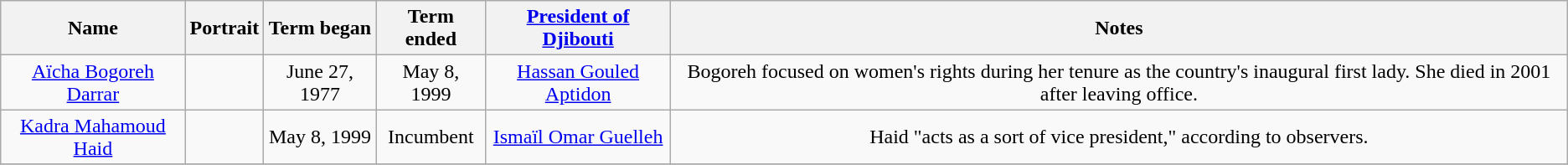<table class="wikitable" style="text-align:center">
<tr>
<th>Name</th>
<th>Portrait</th>
<th>Term began</th>
<th>Term ended</th>
<th><a href='#'>President of Djibouti</a></th>
<th>Notes</th>
</tr>
<tr>
<td><a href='#'>Aïcha Bogoreh Darrar</a></td>
<td></td>
<td>June 27, 1977</td>
<td>May 8, 1999</td>
<td><a href='#'>Hassan Gouled Aptidon</a></td>
<td>Bogoreh focused on women's rights during her tenure as the country's inaugural first lady. She died in 2001 after leaving office.</td>
</tr>
<tr>
<td><a href='#'>Kadra Mahamoud Haid</a></td>
<td></td>
<td>May 8, 1999</td>
<td>Incumbent</td>
<td><a href='#'>Ismaïl Omar Guelleh</a></td>
<td>Haid "acts as a sort of vice president," according to observers.</td>
</tr>
<tr>
</tr>
</table>
